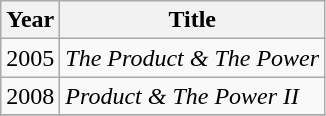<table class="wikitable">
<tr>
<th align="left">Year</th>
<th align="left">Title</th>
</tr>
<tr>
<td>2005</td>
<td><em>The Product & The Power</em></td>
</tr>
<tr>
<td>2008</td>
<td><em>Product & The Power II</em></td>
</tr>
<tr>
</tr>
</table>
